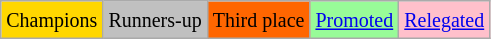<table class="wikitable">
<tr>
<td bgcolor=gold><small>Champions</small></td>
<td bgcolor=silver><small>Runners-up</small></td>
<td bgcolor=ff6600><small>Third place</small></td>
<td bgcolor=palegreen><small><a href='#'>Promoted</a></small></td>
<td bgcolor=pink><small><a href='#'>Relegated</a></small></td>
</tr>
</table>
